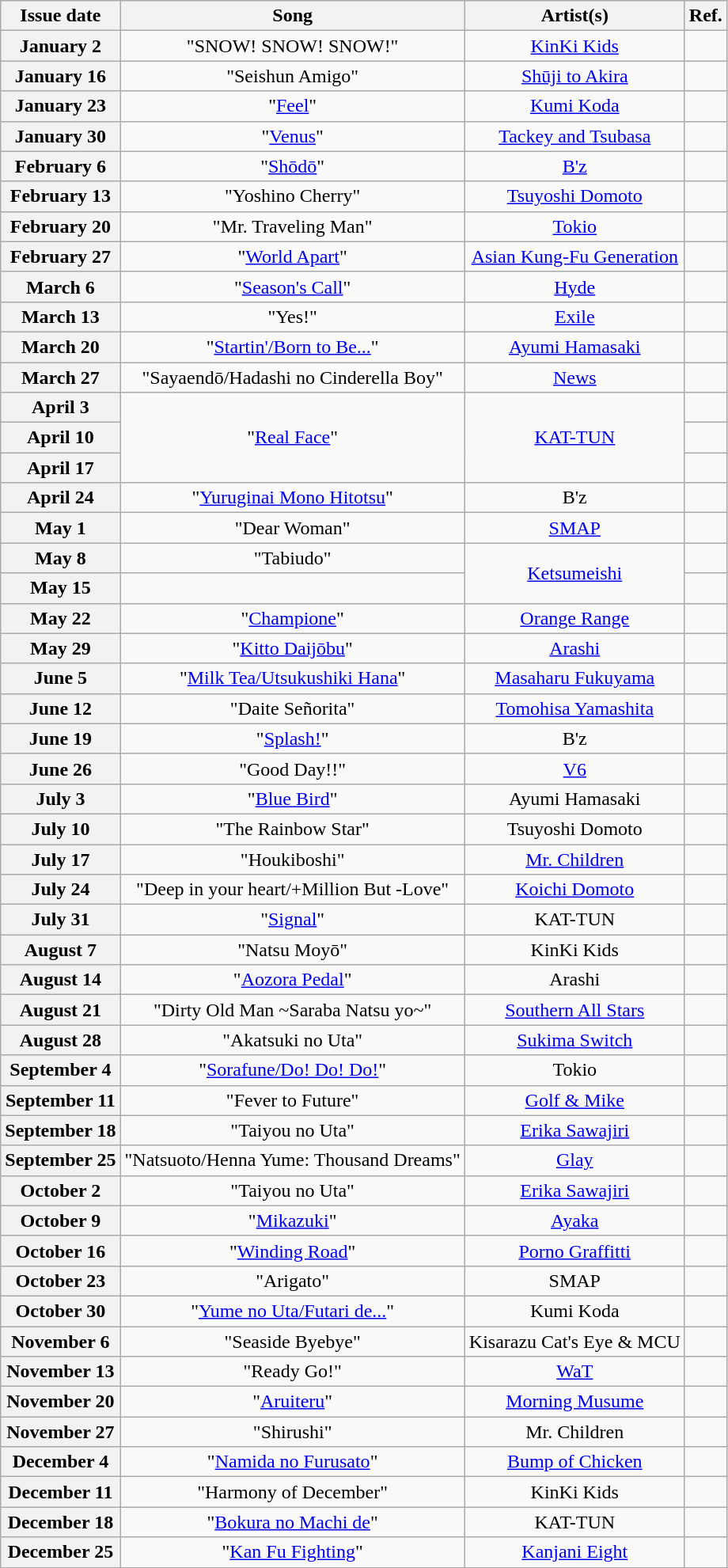<table class="wikitable plainrowheaders" style="text-align: center">
<tr>
<th>Issue date</th>
<th>Song</th>
<th>Artist(s)</th>
<th>Ref.</th>
</tr>
<tr>
<th scope="row">January 2</th>
<td>"SNOW! SNOW! SNOW!"</td>
<td><a href='#'>KinKi Kids</a></td>
<td></td>
</tr>
<tr>
<th scope="row">January 16</th>
<td>"Seishun Amigo"</td>
<td><a href='#'>Shūji to Akira</a></td>
<td></td>
</tr>
<tr>
<th scope="row">January 23</th>
<td>"<a href='#'>Feel</a>"</td>
<td><a href='#'>Kumi Koda</a></td>
<td></td>
</tr>
<tr>
<th scope="row">January 30</th>
<td>"<a href='#'>Venus</a>"</td>
<td><a href='#'>Tackey and Tsubasa</a></td>
<td></td>
</tr>
<tr>
<th scope="row">February 6</th>
<td>"<a href='#'>Shōdō</a>"</td>
<td><a href='#'>B'z</a></td>
<td></td>
</tr>
<tr>
<th scope="row">February 13</th>
<td>"Yoshino Cherry"</td>
<td><a href='#'>Tsuyoshi Domoto</a></td>
<td></td>
</tr>
<tr>
<th scope="row">February 20</th>
<td>"Mr. Traveling Man"</td>
<td><a href='#'>Tokio</a></td>
<td></td>
</tr>
<tr>
<th scope="row">February 27</th>
<td>"<a href='#'>World Apart</a>"</td>
<td><a href='#'>Asian Kung-Fu Generation</a></td>
<td></td>
</tr>
<tr>
<th scope="row">March 6</th>
<td>"<a href='#'>Season's Call</a>"</td>
<td><a href='#'>Hyde</a></td>
<td></td>
</tr>
<tr>
<th scope="row">March 13</th>
<td>"Yes!"</td>
<td><a href='#'>Exile</a></td>
<td></td>
</tr>
<tr>
<th scope="row">March 20</th>
<td>"<a href='#'>Startin'/Born to Be...</a>"</td>
<td><a href='#'>Ayumi Hamasaki</a></td>
<td></td>
</tr>
<tr>
<th scope="row">March 27</th>
<td>"Sayaendō/Hadashi no Cinderella Boy"</td>
<td><a href='#'>News</a></td>
<td></td>
</tr>
<tr>
<th scope="row">April 3</th>
<td rowspan="3">"<a href='#'>Real Face</a>"</td>
<td rowspan="3"><a href='#'>KAT-TUN</a></td>
<td></td>
</tr>
<tr>
<th scope="row">April 10</th>
<td></td>
</tr>
<tr>
<th scope="row">April 17</th>
<td></td>
</tr>
<tr>
<th scope="row">April 24</th>
<td>"<a href='#'>Yuruginai Mono Hitotsu</a>"</td>
<td>B'z</td>
<td></td>
</tr>
<tr>
<th scope="row">May 1</th>
<td>"Dear Woman"</td>
<td><a href='#'>SMAP</a></td>
<td></td>
</tr>
<tr>
<th scope="row">May 8</th>
<td rowspab="2">"Tabiudo"</td>
<td rowspan="2"><a href='#'>Ketsumeishi</a></td>
<td></td>
</tr>
<tr>
<th scope="row">May 15</th>
<td></td>
</tr>
<tr>
<th scope="row">May 22</th>
<td>"<a href='#'>Champione</a>"</td>
<td><a href='#'>Orange Range</a></td>
<td></td>
</tr>
<tr>
<th scope="row">May 29</th>
<td>"<a href='#'>Kitto Daijōbu</a>"</td>
<td><a href='#'>Arashi</a></td>
<td></td>
</tr>
<tr>
<th scope="row">June 5</th>
<td>"<a href='#'>Milk Tea/Utsukushiki Hana</a>"</td>
<td><a href='#'>Masaharu Fukuyama</a></td>
<td></td>
</tr>
<tr>
<th scope="row">June 12</th>
<td>"Daite Señorita"</td>
<td><a href='#'>Tomohisa Yamashita</a></td>
<td></td>
</tr>
<tr>
<th scope="row">June 19</th>
<td>"<a href='#'>Splash!</a>"</td>
<td>B'z</td>
<td></td>
</tr>
<tr>
<th scope="row">June 26</th>
<td>"Good Day!!"</td>
<td><a href='#'>V6</a></td>
<td></td>
</tr>
<tr>
<th scope="row">July 3</th>
<td>"<a href='#'>Blue Bird</a>"</td>
<td>Ayumi Hamasaki</td>
<td></td>
</tr>
<tr>
<th scope="row">July 10</th>
<td>"The Rainbow Star"</td>
<td>Tsuyoshi Domoto</td>
<td></td>
</tr>
<tr>
<th scope="row">July 17</th>
<td>"Houkiboshi"</td>
<td><a href='#'>Mr. Children</a></td>
<td></td>
</tr>
<tr>
<th scope="row">July 24</th>
<td>"Deep in your heart/+Million But -Love"</td>
<td><a href='#'>Koichi Domoto</a></td>
<td></td>
</tr>
<tr>
<th scope="row">July 31</th>
<td>"<a href='#'>Signal</a>"</td>
<td>KAT-TUN</td>
<td></td>
</tr>
<tr>
<th scope="row">August 7</th>
<td>"Natsu Moyō"</td>
<td>KinKi Kids</td>
<td></td>
</tr>
<tr>
<th scope="row">August 14</th>
<td>"<a href='#'>Aozora Pedal</a>"</td>
<td>Arashi</td>
<td></td>
</tr>
<tr>
<th scope="row">August 21</th>
<td>"Dirty Old Man ~Saraba Natsu yo~"</td>
<td><a href='#'>Southern All Stars</a></td>
<td></td>
</tr>
<tr>
<th scope="row">August 28</th>
<td>"Akatsuki no Uta"</td>
<td><a href='#'>Sukima Switch</a></td>
<td></td>
</tr>
<tr>
<th scope="row">September 4</th>
<td>"<a href='#'>Sorafune/Do! Do! Do!</a>"</td>
<td>Tokio</td>
<td></td>
</tr>
<tr>
<th scope="row">September 11</th>
<td>"Fever to Future"</td>
<td><a href='#'>Golf & Mike</a></td>
<td></td>
</tr>
<tr>
<th scope="row">September 18</th>
<td>"Taiyou no Uta"</td>
<td><a href='#'>Erika Sawajiri</a></td>
<td></td>
</tr>
<tr>
<th scope="row">September 25</th>
<td>"Natsuoto/Henna Yume: Thousand Dreams"</td>
<td><a href='#'>Glay</a></td>
<td></td>
</tr>
<tr>
<th scope="row">October 2</th>
<td>"Taiyou no Uta"</td>
<td><a href='#'>Erika Sawajiri</a></td>
<td></td>
</tr>
<tr>
<th scope="row">October 9</th>
<td>"<a href='#'>Mikazuki</a>"</td>
<td><a href='#'>Ayaka</a></td>
<td></td>
</tr>
<tr>
<th scope="row">October 16</th>
<td>"<a href='#'>Winding Road</a>"</td>
<td><a href='#'>Porno Graffitti</a></td>
<td></td>
</tr>
<tr>
<th scope="row">October 23</th>
<td>"Arigato"</td>
<td>SMAP</td>
<td></td>
</tr>
<tr>
<th scope="row">October 30</th>
<td>"<a href='#'>Yume no Uta/Futari de...</a>"</td>
<td>Kumi Koda</td>
<td></td>
</tr>
<tr>
<th scope="row">November 6</th>
<td>"Seaside Byebye"</td>
<td>Kisarazu Cat's Eye & MCU</td>
<td></td>
</tr>
<tr>
<th scope="row">November 13</th>
<td>"Ready Go!"</td>
<td><a href='#'>WaT</a></td>
<td></td>
</tr>
<tr>
<th scope="row">November 20</th>
<td>"<a href='#'>Aruiteru</a>"</td>
<td><a href='#'>Morning Musume</a></td>
<td></td>
</tr>
<tr>
<th scope="row">November 27</th>
<td>"Shirushi"</td>
<td>Mr. Children</td>
<td></td>
</tr>
<tr>
<th scope="row">December 4</th>
<td>"<a href='#'>Namida no Furusato</a>"</td>
<td><a href='#'>Bump of Chicken</a></td>
<td></td>
</tr>
<tr>
<th scope="row">December 11</th>
<td>"Harmony of December"</td>
<td>KinKi Kids</td>
<td></td>
</tr>
<tr>
<th scope="row">December 18</th>
<td>"<a href='#'>Bokura no Machi de</a>"</td>
<td>KAT-TUN</td>
<td></td>
</tr>
<tr>
<th scope="row">December 25</th>
<td>"<a href='#'>Kan Fu Fighting</a>"</td>
<td><a href='#'>Kanjani Eight</a></td>
<td></td>
</tr>
</table>
